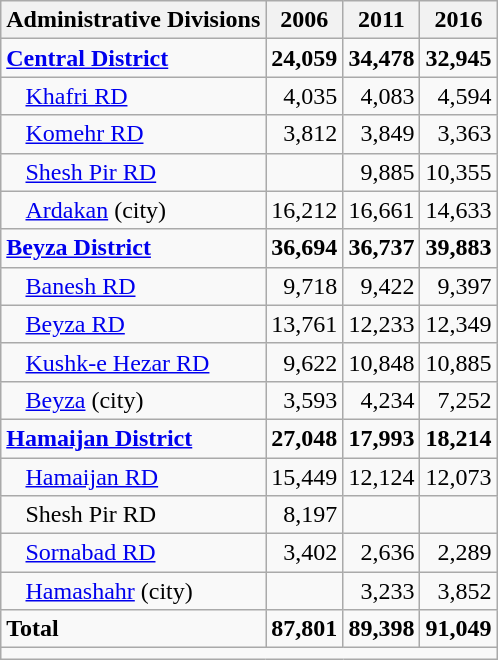<table class="wikitable">
<tr>
<th>Administrative Divisions</th>
<th>2006</th>
<th>2011</th>
<th>2016</th>
</tr>
<tr>
<td><strong><a href='#'>Central District</a></strong></td>
<td style="text-align: right;"><strong>24,059</strong></td>
<td style="text-align: right;"><strong>34,478</strong></td>
<td style="text-align: right;"><strong>32,945</strong></td>
</tr>
<tr>
<td style="padding-left: 1em;"><a href='#'>Khafri RD</a></td>
<td style="text-align: right;">4,035</td>
<td style="text-align: right;">4,083</td>
<td style="text-align: right;">4,594</td>
</tr>
<tr>
<td style="padding-left: 1em;"><a href='#'>Komehr RD</a></td>
<td style="text-align: right;">3,812</td>
<td style="text-align: right;">3,849</td>
<td style="text-align: right;">3,363</td>
</tr>
<tr>
<td style="padding-left: 1em;"><a href='#'>Shesh Pir RD</a></td>
<td style="text-align: right;"></td>
<td style="text-align: right;">9,885</td>
<td style="text-align: right;">10,355</td>
</tr>
<tr>
<td style="padding-left: 1em;"><a href='#'>Ardakan</a> (city)</td>
<td style="text-align: right;">16,212</td>
<td style="text-align: right;">16,661</td>
<td style="text-align: right;">14,633</td>
</tr>
<tr>
<td><strong><a href='#'>Beyza District</a></strong></td>
<td style="text-align: right;"><strong>36,694</strong></td>
<td style="text-align: right;"><strong>36,737</strong></td>
<td style="text-align: right;"><strong>39,883</strong></td>
</tr>
<tr>
<td style="padding-left: 1em;"><a href='#'>Banesh RD</a></td>
<td style="text-align: right;">9,718</td>
<td style="text-align: right;">9,422</td>
<td style="text-align: right;">9,397</td>
</tr>
<tr>
<td style="padding-left: 1em;"><a href='#'>Beyza RD</a></td>
<td style="text-align: right;">13,761</td>
<td style="text-align: right;">12,233</td>
<td style="text-align: right;">12,349</td>
</tr>
<tr>
<td style="padding-left: 1em;"><a href='#'>Kushk-e Hezar RD</a></td>
<td style="text-align: right;">9,622</td>
<td style="text-align: right;">10,848</td>
<td style="text-align: right;">10,885</td>
</tr>
<tr>
<td style="padding-left: 1em;"><a href='#'>Beyza</a> (city)</td>
<td style="text-align: right;">3,593</td>
<td style="text-align: right;">4,234</td>
<td style="text-align: right;">7,252</td>
</tr>
<tr>
<td><strong><a href='#'>Hamaijan District</a></strong></td>
<td style="text-align: right;"><strong>27,048</strong></td>
<td style="text-align: right;"><strong>17,993</strong></td>
<td style="text-align: right;"><strong>18,214</strong></td>
</tr>
<tr>
<td style="padding-left: 1em;"><a href='#'>Hamaijan RD</a></td>
<td style="text-align: right;">15,449</td>
<td style="text-align: right;">12,124</td>
<td style="text-align: right;">12,073</td>
</tr>
<tr>
<td style="padding-left: 1em;">Shesh Pir RD</td>
<td style="text-align: right;">8,197</td>
<td style="text-align: right;"></td>
<td style="text-align: right;"></td>
</tr>
<tr>
<td style="padding-left: 1em;"><a href='#'>Sornabad RD</a></td>
<td style="text-align: right;">3,402</td>
<td style="text-align: right;">2,636</td>
<td style="text-align: right;">2,289</td>
</tr>
<tr>
<td style="padding-left: 1em;"><a href='#'>Hamashahr</a> (city)</td>
<td style="text-align: right;"></td>
<td style="text-align: right;">3,233</td>
<td style="text-align: right;">3,852</td>
</tr>
<tr>
<td><strong>Total</strong></td>
<td style="text-align: right;"><strong>87,801</strong></td>
<td style="text-align: right;"><strong>89,398</strong></td>
<td style="text-align: right;"><strong>91,049</strong></td>
</tr>
<tr>
<td colspan=4></td>
</tr>
</table>
